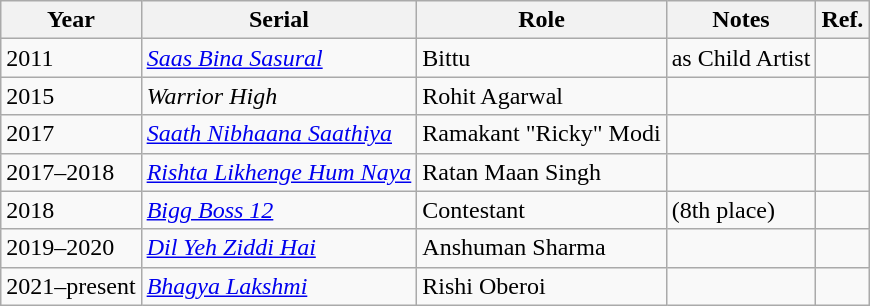<table class="wikitable sortable">
<tr>
<th>Year</th>
<th>Serial</th>
<th>Role</th>
<th>Notes</th>
<th>Ref.</th>
</tr>
<tr>
<td>2011</td>
<td><em><a href='#'>Saas Bina Sasural</a></em></td>
<td>Bittu</td>
<td>as Child Artist</td>
<td></td>
</tr>
<tr>
<td>2015</td>
<td><em>Warrior High</em></td>
<td>Rohit Agarwal</td>
<td></td>
<td></td>
</tr>
<tr>
<td>2017</td>
<td><em><a href='#'>Saath Nibhaana Saathiya</a></em></td>
<td>Ramakant "Ricky" Modi</td>
<td></td>
<td></td>
</tr>
<tr>
<td>2017–2018</td>
<td><em><a href='#'>Rishta Likhenge Hum Naya</a></em></td>
<td>Ratan Maan Singh</td>
<td></td>
<td></td>
</tr>
<tr>
<td>2018</td>
<td><em><a href='#'>Bigg Boss 12</a></em></td>
<td>Contestant</td>
<td>(8th place)</td>
<td></td>
</tr>
<tr>
<td>2019–2020</td>
<td><em><a href='#'>Dil Yeh Ziddi Hai</a></em></td>
<td>Anshuman Sharma</td>
<td></td>
<td></td>
</tr>
<tr>
<td>2021–present</td>
<td><em><a href='#'>Bhagya Lakshmi</a></em></td>
<td>Rishi Oberoi</td>
<td></td>
<td></td>
</tr>
</table>
